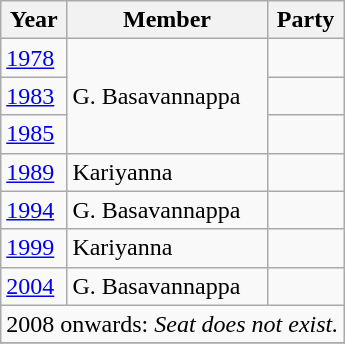<table class="wikitable sortable">
<tr>
<th>Year</th>
<th>Member</th>
<th colspan="2">Party</th>
</tr>
<tr>
<td><a href='#'>1978</a></td>
<td rowspan=3>G. Basavannappa</td>
<td></td>
</tr>
<tr>
<td><a href='#'>1983</a></td>
<td></td>
</tr>
<tr>
<td><a href='#'>1985</a></td>
</tr>
<tr>
<td><a href='#'>1989</a></td>
<td>Kariyanna</td>
<td></td>
</tr>
<tr>
<td><a href='#'>1994</a></td>
<td>G. Basavannappa</td>
<td></td>
</tr>
<tr>
<td><a href='#'>1999</a></td>
<td>Kariyanna</td>
<td></td>
</tr>
<tr>
<td><a href='#'>2004</a></td>
<td>G. Basavannappa</td>
<td></td>
</tr>
<tr>
<td colspan=4 align=center>2008 onwards: <em>Seat does not exist.</em></td>
</tr>
<tr>
</tr>
</table>
